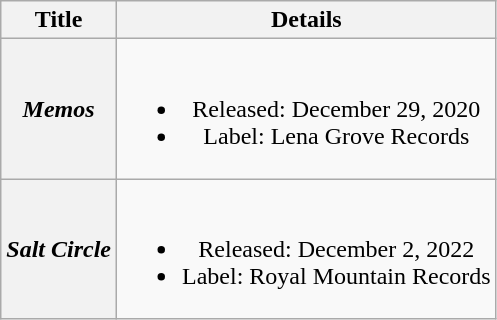<table class="wikitable plainrowheaders" style="text-align:center">
<tr>
<th scope="col">Title</th>
<th scope="col">Details</th>
</tr>
<tr>
<th scope="row"><em>Memos</em></th>
<td><br><ul><li>Released: December 29, 2020</li><li>Label: Lena Grove Records</li></ul></td>
</tr>
<tr>
<th scope="row"><em>Salt Circle</em></th>
<td><br><ul><li>Released: December 2, 2022</li><li>Label: Royal Mountain Records</li></ul></td>
</tr>
</table>
